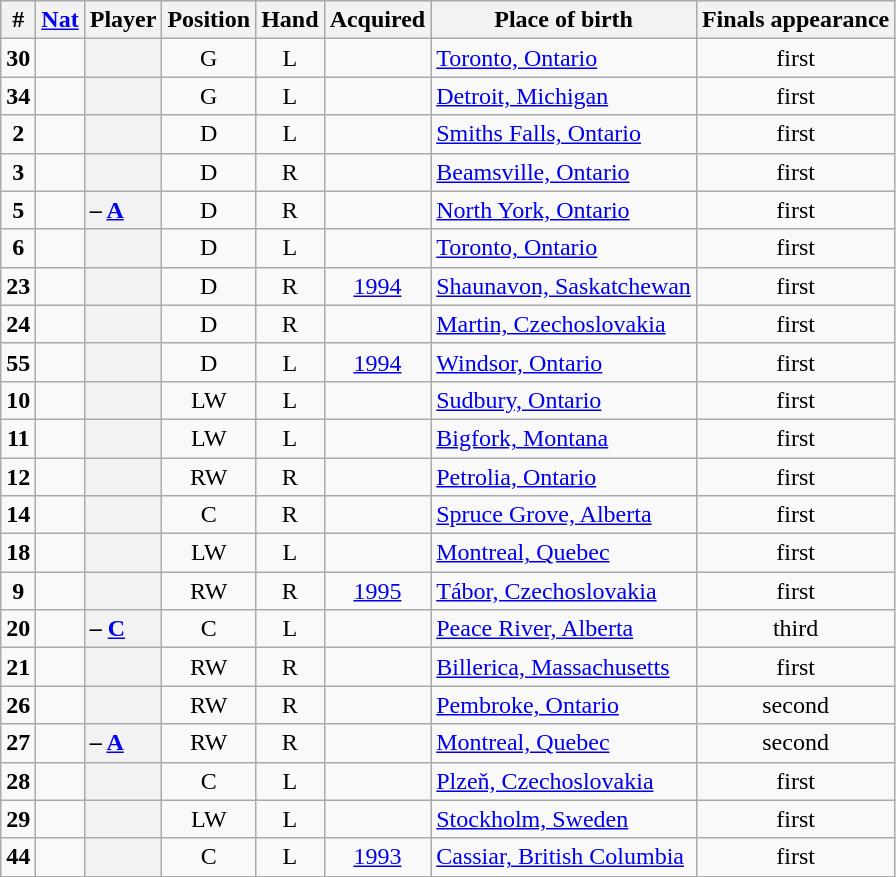<table class="sortable wikitable plainrowheaders" style="text-align:center;">
<tr style="background:#ddd;">
<th scope="col">#</th>
<th scope="col"><a href='#'>Nat</a></th>
<th scope="col">Player</th>
<th scope="col">Position</th>
<th scope="col">Hand</th>
<th scope="col">Acquired</th>
<th scope="col" class="unsortable">Place of birth</th>
<th scope="col" class="unsortable">Finals appearance</th>
</tr>
<tr>
<td><strong>30</strong></td>
<td></td>
<th scope="row" style="text-align:left;"></th>
<td>G</td>
<td>L</td>
<td></td>
<td style="text-align:left;"><a href='#'>Toronto, Ontario</a></td>
<td>first</td>
</tr>
<tr>
<td><strong>34</strong></td>
<td></td>
<th scope="row" style="text-align:left;"></th>
<td>G</td>
<td>L</td>
<td></td>
<td style="text-align:left;"><a href='#'>Detroit, Michigan</a></td>
<td>first</td>
</tr>
<tr>
<td><strong>2</strong></td>
<td></td>
<th scope="row" style="text-align:left;"></th>
<td>D</td>
<td>L</td>
<td></td>
<td style="text-align:left;"><a href='#'>Smiths Falls, Ontario</a></td>
<td>first</td>
</tr>
<tr>
<td><strong>3</strong></td>
<td></td>
<th scope="row" style="text-align:left;"></th>
<td>D</td>
<td>R</td>
<td></td>
<td style="text-align:left;"><a href='#'>Beamsville, Ontario</a></td>
<td>first</td>
</tr>
<tr>
<td><strong>5</strong></td>
<td></td>
<th scope="row" style="text-align:left;"> – <strong><a href='#'>A</a></strong></th>
<td>D</td>
<td>R</td>
<td></td>
<td style="text-align:left;"><a href='#'>North York, Ontario</a></td>
<td>first</td>
</tr>
<tr>
<td><strong>6</strong></td>
<td></td>
<th scope="row" style="text-align:left;"></th>
<td>D</td>
<td>L</td>
<td></td>
<td style="text-align:left;"><a href='#'>Toronto, Ontario</a></td>
<td>first</td>
</tr>
<tr>
<td><strong>23</strong></td>
<td></td>
<th scope="row" style="text-align:left;"></th>
<td>D</td>
<td>R</td>
<td><a href='#'>1994</a></td>
<td style="text-align:left;"><a href='#'>Shaunavon, Saskatchewan</a></td>
<td>first</td>
</tr>
<tr>
<td><strong>24</strong></td>
<td></td>
<th scope="row" style="text-align:left;"></th>
<td>D</td>
<td>R</td>
<td></td>
<td style="text-align:left;"><a href='#'>Martin, Czechoslovakia</a></td>
<td>first</td>
</tr>
<tr>
<td><strong>55</strong></td>
<td></td>
<th scope="row" style="text-align:left;"></th>
<td>D</td>
<td>L</td>
<td><a href='#'>1994</a></td>
<td style="text-align:left;"><a href='#'>Windsor, Ontario</a></td>
<td>first</td>
</tr>
<tr>
<td><strong>10</strong></td>
<td></td>
<th scope="row" style="text-align:left;"></th>
<td>LW</td>
<td>L</td>
<td></td>
<td style="text-align:left;"><a href='#'>Sudbury, Ontario</a></td>
<td>first</td>
</tr>
<tr>
<td><strong>11</strong></td>
<td></td>
<th scope="row" style="text-align:left;"></th>
<td>LW</td>
<td>L</td>
<td></td>
<td style="text-align:left;"><a href='#'>Bigfork, Montana</a></td>
<td>first</td>
</tr>
<tr>
<td><strong>12</strong></td>
<td></td>
<th scope="row" style="text-align:left;"></th>
<td>RW</td>
<td>R</td>
<td></td>
<td style="text-align:left;"><a href='#'>Petrolia, Ontario</a></td>
<td>first</td>
</tr>
<tr>
<td><strong>14</strong></td>
<td></td>
<th scope="row" style="text-align:left;"></th>
<td>C</td>
<td>R</td>
<td></td>
<td style="text-align:left;"><a href='#'>Spruce Grove, Alberta</a></td>
<td>first</td>
</tr>
<tr>
<td><strong>18</strong></td>
<td></td>
<th scope="row" style="text-align:left;"></th>
<td>LW</td>
<td>L</td>
<td></td>
<td style="text-align:left;"><a href='#'>Montreal, Quebec</a></td>
<td>first</td>
</tr>
<tr>
<td><strong>9</strong></td>
<td></td>
<th scope="row" style="text-align:left;"></th>
<td>RW</td>
<td>R</td>
<td><a href='#'>1995</a></td>
<td style="text-align:left;"><a href='#'>Tábor, Czechoslovakia</a></td>
<td>first</td>
</tr>
<tr>
<td><strong>20</strong></td>
<td></td>
<th scope="row" style="text-align:left;"> – <strong><a href='#'>C</a></strong></th>
<td>C</td>
<td>L</td>
<td></td>
<td style="text-align:left;"><a href='#'>Peace River, Alberta</a></td>
<td>third </td>
</tr>
<tr>
<td><strong>21</strong></td>
<td></td>
<th scope="row" style="text-align:left;"></th>
<td>RW</td>
<td>R</td>
<td></td>
<td style="text-align:left;"><a href='#'>Billerica, Massachusetts</a></td>
<td>first</td>
</tr>
<tr>
<td><strong>26</strong></td>
<td></td>
<th scope="row" style="text-align:left;"></th>
<td>RW</td>
<td>R</td>
<td></td>
<td style="text-align:left;"><a href='#'>Pembroke, Ontario</a></td>
<td>second </td>
</tr>
<tr>
<td><strong>27</strong></td>
<td></td>
<th scope="row" style="text-align:left;"> – <strong><a href='#'>A</a></strong></th>
<td>RW</td>
<td>R</td>
<td></td>
<td style="text-align:left;"><a href='#'>Montreal, Quebec</a></td>
<td>second </td>
</tr>
<tr>
<td><strong>28</strong></td>
<td></td>
<th scope="row" style="text-align:left;"></th>
<td>C</td>
<td>L</td>
<td></td>
<td style="text-align:left;"><a href='#'>Plzeň, Czechoslovakia</a></td>
<td>first</td>
</tr>
<tr>
<td><strong>29</strong></td>
<td></td>
<th scope="row" style="text-align:left;"></th>
<td>LW</td>
<td>L</td>
<td></td>
<td style="text-align:left;"><a href='#'>Stockholm, Sweden</a></td>
<td>first</td>
</tr>
<tr>
<td><strong>44</strong></td>
<td></td>
<th scope="row" style="text-align:left;"></th>
<td>C</td>
<td>L</td>
<td><a href='#'>1993</a></td>
<td style="text-align:left;"><a href='#'>Cassiar, British Columbia</a></td>
<td>first</td>
</tr>
</table>
